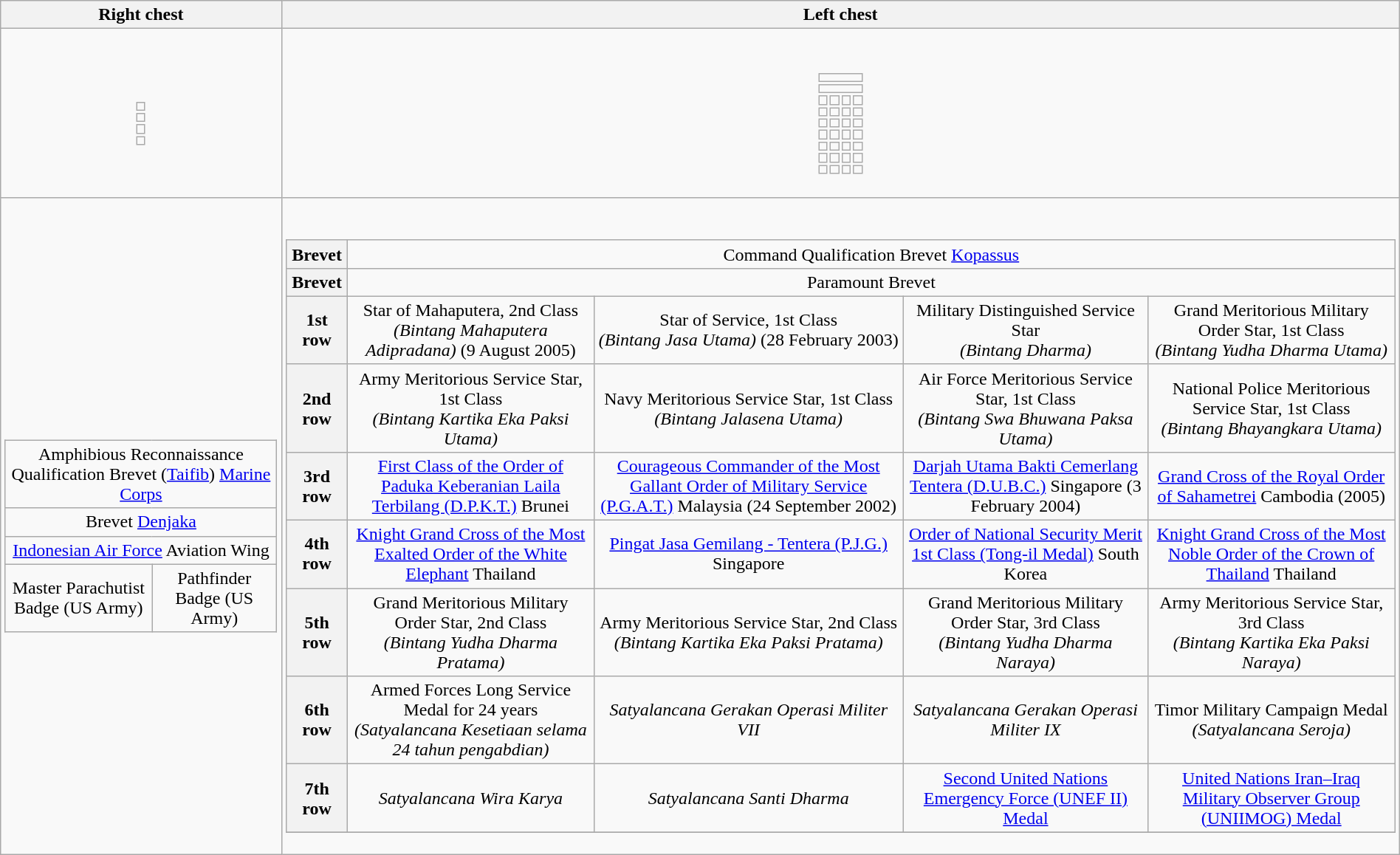<table class="wikitable" style="margin:1em auto; text-align:center;">
<tr>
<th colspan="3" align="center">Right chest</th>
<th colspan="3" align="center">Left chest</th>
</tr>
<tr>
<td colspan="3"><br><table style="margin:1em auto; text-align:center;">
<tr>
<td align=center></td>
</tr>
<tr>
<td align=center></td>
</tr>
<tr>
<td align=center></td>
</tr>
<tr>
<td align=center> </td>
</tr>
</table>
</td>
<td colspan="3"><br><table style="margin:1em auto; text-align:center;">
<tr>
<td colspan="4"></td>
</tr>
<tr>
<td colspan="4"></td>
</tr>
<tr>
<td></td>
<td></td>
<td></td>
<td></td>
</tr>
<tr>
<td></td>
<td></td>
<td></td>
<td></td>
</tr>
<tr>
<td></td>
<td></td>
<td></td>
<td></td>
</tr>
<tr>
<td></td>
<td></td>
<td></td>
<td></td>
</tr>
<tr>
<td></td>
<td></td>
<td></td>
<td></td>
</tr>
<tr>
<td></td>
<td></td>
<td></td>
<td></td>
</tr>
<tr>
<td></td>
<td></td>
<td></td>
<td></td>
</tr>
</table>
</td>
</tr>
<tr>
<td colspan="3"><br><table class="wikitable" style="margin:1em auto; text-align:center;">
<tr>
<td colspan="2">Amphibious Reconnaissance Qualification Brevet (<a href='#'>Taifib</a>) <a href='#'>Marine Corps</a></td>
</tr>
<tr>
<td colspan="2">Brevet <a href='#'>Denjaka</a></td>
</tr>
<tr>
<td colspan="2"><a href='#'>Indonesian Air Force</a> Aviation Wing</td>
</tr>
<tr>
<td colspan="1">Master Parachutist Badge (US Army)</td>
<td colspan="1">Pathfinder Badge (US Army)</td>
</tr>
</table>
</td>
<td colspan="3"><br><table class="wikitable" style="margin:1em auto; text-align:center;">
<tr>
<th>Brevet</th>
<td colspan="4">Command Qualification Brevet <a href='#'>Kopassus</a></td>
</tr>
<tr>
<th>Brevet</th>
<td colspan="4">Paramount Brevet</td>
</tr>
<tr>
<th>1st row</th>
<td>Star of Mahaputera, 2nd Class<br><em>(Bintang Mahaputera Adipradana)</em> (9 August 2005)</td>
<td>Star of Service, 1st Class<br><em>(Bintang Jasa Utama)</em> (28 February 2003)</td>
<td>Military Distinguished Service Star<br><em>(Bintang Dharma)</em></td>
<td>Grand Meritorious Military Order Star, 1st Class<br><em>(Bintang Yudha Dharma Utama)</em></td>
</tr>
<tr>
<th>2nd row</th>
<td>Army Meritorious Service Star, 1st Class<br><em>(Bintang Kartika Eka Paksi Utama)</em></td>
<td>Navy Meritorious Service Star, 1st Class<br><em>(Bintang Jalasena Utama)</em></td>
<td>Air Force Meritorious Service Star, 1st Class<br><em>(Bintang Swa Bhuwana Paksa Utama)</em></td>
<td>National Police Meritorious Service Star, 1st Class<br><em>(Bintang Bhayangkara Utama)</em></td>
</tr>
<tr>
<th>3rd row</th>
<td><a href='#'>First Class of the Order of Paduka Keberanian Laila Terbilang (D.P.K.T.)</a>  Brunei</td>
<td><a href='#'>Courageous Commander of the Most Gallant Order of Military Service (P.G.A.T.)</a>  Malaysia (24 September 2002)</td>
<td><a href='#'>Darjah Utama Bakti Cemerlang  Tentera (D.U.B.C.)</a>  Singapore (3 February 2004)</td>
<td><a href='#'>Grand Cross of the Royal Order of Sahametrei</a>  Cambodia (2005)</td>
</tr>
<tr>
<th>4th row</th>
<td><a href='#'>Knight Grand Cross of the Most Exalted Order of the White Elephant</a>  Thailand</td>
<td><a href='#'>Pingat Jasa Gemilang - Tentera (P.J.G.)</a>  Singapore</td>
<td><a href='#'>Order of National Security Merit  1st Class (Tong-il Medal)</a>  South Korea</td>
<td><a href='#'>Knight Grand Cross of the Most Noble Order of the Crown of Thailand</a>  Thailand</td>
</tr>
<tr>
<th>5th row</th>
<td>Grand Meritorious Military Order Star, 2nd Class<br><em>(Bintang Yudha Dharma Pratama)</em></td>
<td>Army Meritorious Service Star, 2nd Class<br><em>(Bintang Kartika Eka Paksi Pratama)</em></td>
<td>Grand Meritorious Military Order Star, 3rd Class<br><em>(Bintang Yudha Dharma Naraya)</em></td>
<td>Army Meritorious Service Star, 3rd Class<br><em>(Bintang Kartika Eka Paksi Naraya)</em></td>
</tr>
<tr>
<th>6th row</th>
<td>Armed Forces Long Service Medal for 24 years<br><em>(Satyalancana Kesetiaan selama 24 tahun pengabdian)</em></td>
<td><em>Satyalancana Gerakan Operasi Militer VII</em></td>
<td><em>Satyalancana Gerakan Operasi Militer IX</em></td>
<td>Timor Military Campaign Medal<br><em>(Satyalancana Seroja)</em></td>
</tr>
<tr>
<th>7th row</th>
<td><em>Satyalancana Wira Karya</em></td>
<td><em>Satyalancana Santi Dharma</em></td>
<td><a href='#'>Second United Nations Emergency Force (UNEF II) Medal</a></td>
<td><a href='#'>United Nations Iran–Iraq Military Observer Group (UNIIMOG) Medal</a></td>
</tr>
<tr>
</tr>
</table>
</td>
</tr>
</table>
